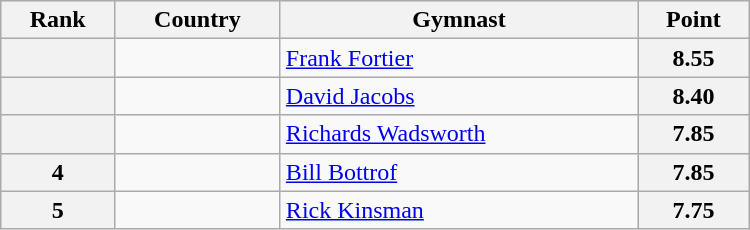<table class="wikitable" width=500>
<tr bgcolor="#efefef">
<th>Rank</th>
<th>Country</th>
<th>Gymnast</th>
<th>Point</th>
</tr>
<tr>
<th></th>
<td></td>
<td><a href='#'>Frank Fortier</a></td>
<th>8.55</th>
</tr>
<tr>
<th></th>
<td></td>
<td><a href='#'>David Jacobs</a></td>
<th>8.40</th>
</tr>
<tr>
<th></th>
<td></td>
<td><a href='#'>Richards Wadsworth</a></td>
<th>7.85</th>
</tr>
<tr>
<th>4</th>
<td></td>
<td><a href='#'>Bill Bottrof</a></td>
<th>7.85</th>
</tr>
<tr>
<th>5</th>
<td></td>
<td><a href='#'>Rick Kinsman</a></td>
<th>7.75</th>
</tr>
</table>
